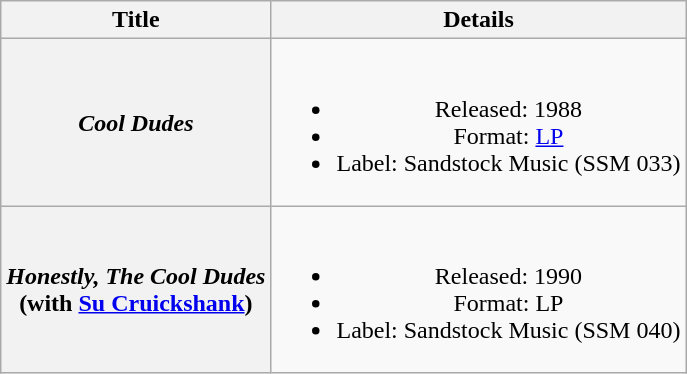<table class="wikitable plainrowheaders" style="text-align:center;" border="1">
<tr>
<th>Title</th>
<th>Details</th>
</tr>
<tr>
<th scope="row"><em>Cool Dudes</em></th>
<td><br><ul><li>Released: 1988</li><li>Format: <a href='#'>LP</a></li><li>Label: Sandstock Music (SSM 033)</li></ul></td>
</tr>
<tr>
<th scope="row"><em>Honestly, The Cool Dudes</em> <br> (with <a href='#'>Su Cruickshank</a>)</th>
<td><br><ul><li>Released: 1990</li><li>Format: LP</li><li>Label: Sandstock Music (SSM 040)</li></ul></td>
</tr>
</table>
